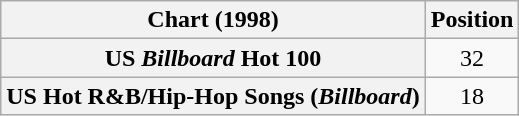<table class="wikitable sortable plainrowheaders">
<tr>
<th>Chart (1998)</th>
<th>Position</th>
</tr>
<tr>
<th scope="row">US <em>Billboard</em> Hot 100</th>
<td align="center">32</td>
</tr>
<tr>
<th scope="row">US Hot R&B/Hip-Hop Songs (<em>Billboard</em>)</th>
<td align="center">18</td>
</tr>
</table>
